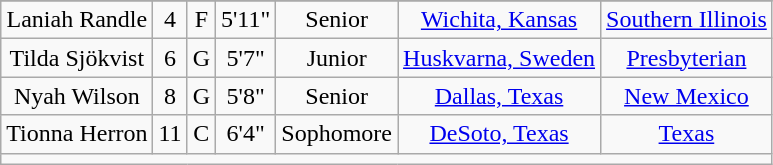<table class="wikitable sortable" style="text-align: center">
<tr align=center>
</tr>
<tr>
<td>Laniah Randle</td>
<td>4</td>
<td>F</td>
<td>5'11"</td>
<td>Senior</td>
<td><a href='#'>Wichita, Kansas</a></td>
<td><a href='#'>Southern Illinois</a></td>
</tr>
<tr>
<td>Tilda Sjökvist</td>
<td>6</td>
<td>G</td>
<td>5'7"</td>
<td>Junior</td>
<td><a href='#'>Huskvarna, Sweden</a></td>
<td><a href='#'>Presbyterian</a></td>
</tr>
<tr>
<td>Nyah Wilson</td>
<td>8</td>
<td>G</td>
<td>5'8"</td>
<td>Senior</td>
<td><a href='#'>Dallas, Texas</a></td>
<td><a href='#'>New Mexico</a></td>
</tr>
<tr>
<td>Tionna Herron</td>
<td>11</td>
<td>C</td>
<td>6'4"</td>
<td>Sophomore</td>
<td><a href='#'>DeSoto, Texas</a></td>
<td><a href='#'>Texas</a></td>
</tr>
<tr>
<td colspan=7></td>
</tr>
</table>
